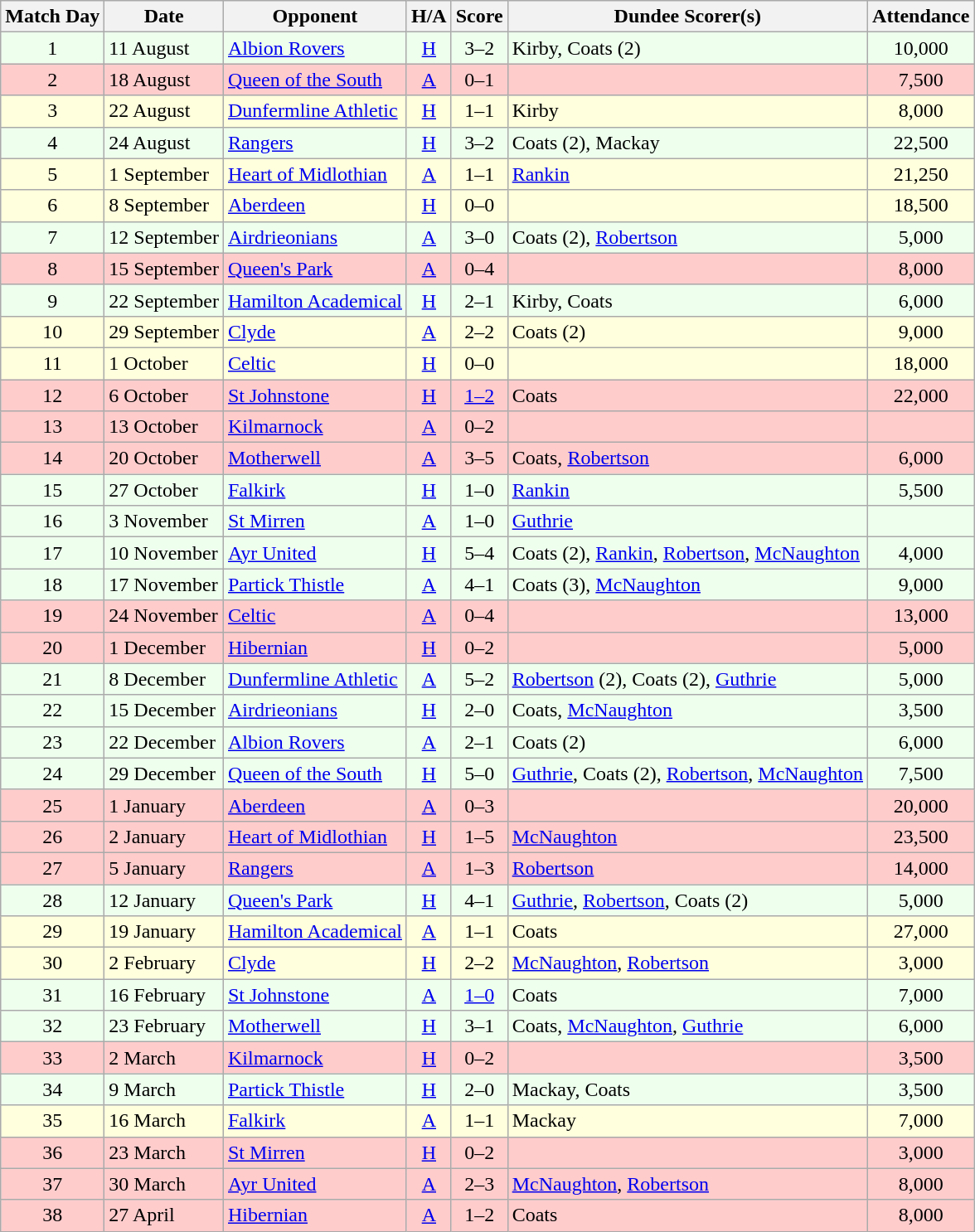<table class="wikitable" style="text-align:center">
<tr>
<th>Match Day</th>
<th>Date</th>
<th>Opponent</th>
<th>H/A</th>
<th>Score</th>
<th>Dundee Scorer(s)</th>
<th>Attendance</th>
</tr>
<tr bgcolor="#EEFFEE">
<td>1</td>
<td align="left">11 August</td>
<td align="left"><a href='#'>Albion Rovers</a></td>
<td><a href='#'>H</a></td>
<td>3–2</td>
<td align="left">Kirby, Coats (2)</td>
<td>10,000</td>
</tr>
<tr bgcolor="#FFCCCC">
<td>2</td>
<td align="left">18 August</td>
<td align="left"><a href='#'>Queen of the South</a></td>
<td><a href='#'>A</a></td>
<td>0–1</td>
<td align="left"></td>
<td>7,500</td>
</tr>
<tr bgcolor="#FFFFDD">
<td>3</td>
<td align="left">22 August</td>
<td align="left"><a href='#'>Dunfermline Athletic</a></td>
<td><a href='#'>H</a></td>
<td>1–1</td>
<td align="left">Kirby</td>
<td>8,000</td>
</tr>
<tr bgcolor="#EEFFEE">
<td>4</td>
<td align="left">24 August</td>
<td align="left"><a href='#'>Rangers</a></td>
<td><a href='#'>H</a></td>
<td>3–2</td>
<td align="left">Coats (2), Mackay</td>
<td>22,500</td>
</tr>
<tr bgcolor="#FFFFDD">
<td>5</td>
<td align="left">1 September</td>
<td align="left"><a href='#'>Heart of Midlothian</a></td>
<td><a href='#'>A</a></td>
<td>1–1</td>
<td align="left"><a href='#'>Rankin</a></td>
<td>21,250</td>
</tr>
<tr bgcolor="#FFFFDD">
<td>6</td>
<td align="left">8 September</td>
<td align="left"><a href='#'>Aberdeen</a></td>
<td><a href='#'>H</a></td>
<td>0–0</td>
<td align="left"></td>
<td>18,500</td>
</tr>
<tr bgcolor="#EEFFEE">
<td>7</td>
<td align="left">12 September</td>
<td align="left"><a href='#'>Airdrieonians</a></td>
<td><a href='#'>A</a></td>
<td>3–0</td>
<td align="left">Coats (2), <a href='#'>Robertson</a></td>
<td>5,000</td>
</tr>
<tr bgcolor="#FFCCCC">
<td>8</td>
<td align="left">15 September</td>
<td align="left"><a href='#'>Queen's Park</a></td>
<td><a href='#'>A</a></td>
<td>0–4</td>
<td align="left"></td>
<td>8,000</td>
</tr>
<tr bgcolor="#EEFFEE">
<td>9</td>
<td align="left">22 September</td>
<td align="left"><a href='#'>Hamilton Academical</a></td>
<td><a href='#'>H</a></td>
<td>2–1</td>
<td align="left">Kirby, Coats</td>
<td>6,000</td>
</tr>
<tr bgcolor="#FFFFDD">
<td>10</td>
<td align="left">29 September</td>
<td align="left"><a href='#'>Clyde</a></td>
<td><a href='#'>A</a></td>
<td>2–2</td>
<td align="left">Coats (2)</td>
<td>9,000</td>
</tr>
<tr bgcolor="#FFFFDD">
<td>11</td>
<td align="left">1 October</td>
<td align="left"><a href='#'>Celtic</a></td>
<td><a href='#'>H</a></td>
<td>0–0</td>
<td align="left"></td>
<td>18,000</td>
</tr>
<tr bgcolor="#FFCCCC">
<td>12</td>
<td align="left">6 October</td>
<td align="left"><a href='#'>St Johnstone</a></td>
<td><a href='#'>H</a></td>
<td><a href='#'>1–2</a></td>
<td align="left">Coats</td>
<td>22,000</td>
</tr>
<tr bgcolor="#FFCCCC">
<td>13</td>
<td align="left">13 October</td>
<td align="left"><a href='#'>Kilmarnock</a></td>
<td><a href='#'>A</a></td>
<td>0–2</td>
<td align="left"></td>
<td></td>
</tr>
<tr bgcolor="#FFCCCC">
<td>14</td>
<td align="left">20 October</td>
<td align="left"><a href='#'>Motherwell</a></td>
<td><a href='#'>A</a></td>
<td>3–5</td>
<td align="left">Coats, <a href='#'>Robertson</a></td>
<td>6,000</td>
</tr>
<tr bgcolor="#EEFFEE">
<td>15</td>
<td align="left">27 October</td>
<td align="left"><a href='#'>Falkirk</a></td>
<td><a href='#'>H</a></td>
<td>1–0</td>
<td align="left"><a href='#'>Rankin</a></td>
<td>5,500</td>
</tr>
<tr bgcolor="#EEFFEE">
<td>16</td>
<td align="left">3 November</td>
<td align="left"><a href='#'>St Mirren</a></td>
<td><a href='#'>A</a></td>
<td>1–0</td>
<td align="left"><a href='#'>Guthrie</a></td>
<td></td>
</tr>
<tr bgcolor="#EEFFEE">
<td>17</td>
<td align="left">10 November</td>
<td align="left"><a href='#'>Ayr United</a></td>
<td><a href='#'>H</a></td>
<td>5–4</td>
<td align="left">Coats (2), <a href='#'>Rankin</a>, <a href='#'>Robertson</a>, <a href='#'>McNaughton</a></td>
<td>4,000</td>
</tr>
<tr bgcolor="#EEFFEE">
<td>18</td>
<td align="left">17 November</td>
<td align="left"><a href='#'>Partick Thistle</a></td>
<td><a href='#'>A</a></td>
<td>4–1</td>
<td align="left">Coats (3), <a href='#'>McNaughton</a></td>
<td>9,000</td>
</tr>
<tr bgcolor="#FFCCCC">
<td>19</td>
<td align="left">24 November</td>
<td align="left"><a href='#'>Celtic</a></td>
<td><a href='#'>A</a></td>
<td>0–4</td>
<td align="left"></td>
<td>13,000</td>
</tr>
<tr bgcolor="#FFCCCC">
<td>20</td>
<td align="left">1 December</td>
<td align="left"><a href='#'>Hibernian</a></td>
<td><a href='#'>H</a></td>
<td>0–2</td>
<td align="left"></td>
<td>5,000</td>
</tr>
<tr bgcolor="#EEFFEE">
<td>21</td>
<td align="left">8 December</td>
<td align="left"><a href='#'>Dunfermline Athletic</a></td>
<td><a href='#'>A</a></td>
<td>5–2</td>
<td align="left"><a href='#'>Robertson</a> (2), Coats (2), <a href='#'>Guthrie</a></td>
<td>5,000</td>
</tr>
<tr bgcolor="#EEFFEE">
<td>22</td>
<td align="left">15 December</td>
<td align="left"><a href='#'>Airdrieonians</a></td>
<td><a href='#'>H</a></td>
<td>2–0</td>
<td align="left">Coats, <a href='#'>McNaughton</a></td>
<td>3,500</td>
</tr>
<tr bgcolor="#EEFFEE">
<td>23</td>
<td align="left">22 December</td>
<td align="left"><a href='#'>Albion Rovers</a></td>
<td><a href='#'>A</a></td>
<td>2–1</td>
<td align="left">Coats (2)</td>
<td>6,000</td>
</tr>
<tr bgcolor="#EEFFEE">
<td>24</td>
<td align="left">29 December</td>
<td align="left"><a href='#'>Queen of the South</a></td>
<td><a href='#'>H</a></td>
<td>5–0</td>
<td align="left"><a href='#'>Guthrie</a>, Coats (2), <a href='#'>Robertson</a>, <a href='#'>McNaughton</a></td>
<td>7,500</td>
</tr>
<tr bgcolor="#FFCCCC">
<td>25</td>
<td align="left">1 January</td>
<td align="left"><a href='#'>Aberdeen</a></td>
<td><a href='#'>A</a></td>
<td>0–3</td>
<td align="left"></td>
<td>20,000</td>
</tr>
<tr bgcolor="#FFCCCC">
<td>26</td>
<td align="left">2 January</td>
<td align="left"><a href='#'>Heart of Midlothian</a></td>
<td><a href='#'>H</a></td>
<td>1–5</td>
<td align="left"><a href='#'>McNaughton</a></td>
<td>23,500</td>
</tr>
<tr bgcolor="#FFCCCC">
<td>27</td>
<td align="left">5 January</td>
<td align="left"><a href='#'>Rangers</a></td>
<td><a href='#'>A</a></td>
<td>1–3</td>
<td align="left"><a href='#'>Robertson</a></td>
<td>14,000</td>
</tr>
<tr bgcolor="#EEFFEE">
<td>28</td>
<td align="left">12 January</td>
<td align="left"><a href='#'>Queen's Park</a></td>
<td><a href='#'>H</a></td>
<td>4–1</td>
<td align="left"><a href='#'>Guthrie</a>, <a href='#'>Robertson</a>, Coats (2)</td>
<td>5,000</td>
</tr>
<tr bgcolor="#FFFFDD">
<td>29</td>
<td align="left">19 January</td>
<td align="left"><a href='#'>Hamilton Academical</a></td>
<td><a href='#'>A</a></td>
<td>1–1</td>
<td align="left">Coats</td>
<td>27,000</td>
</tr>
<tr bgcolor="#FFFFDD">
<td>30</td>
<td align="left">2 February</td>
<td align="left"><a href='#'>Clyde</a></td>
<td><a href='#'>H</a></td>
<td>2–2</td>
<td align="left"><a href='#'>McNaughton</a>, <a href='#'>Robertson</a></td>
<td>3,000</td>
</tr>
<tr bgcolor="#EEFFEE">
<td>31</td>
<td align="left">16 February</td>
<td align="left"><a href='#'>St Johnstone</a></td>
<td><a href='#'>A</a></td>
<td><a href='#'>1–0</a></td>
<td align="left">Coats</td>
<td>7,000</td>
</tr>
<tr bgcolor="#EEFFEE">
<td>32</td>
<td align="left">23 February</td>
<td align="left"><a href='#'>Motherwell</a></td>
<td><a href='#'>H</a></td>
<td>3–1</td>
<td align="left">Coats, <a href='#'>McNaughton</a>, <a href='#'>Guthrie</a></td>
<td>6,000</td>
</tr>
<tr bgcolor="#FFCCCC">
<td>33</td>
<td align="left">2 March</td>
<td align="left"><a href='#'>Kilmarnock</a></td>
<td><a href='#'>H</a></td>
<td>0–2</td>
<td align="left"></td>
<td>3,500</td>
</tr>
<tr bgcolor="#EEFFEE">
<td>34</td>
<td align="left">9 March</td>
<td align="left"><a href='#'>Partick Thistle</a></td>
<td><a href='#'>H</a></td>
<td>2–0</td>
<td align="left">Mackay, Coats</td>
<td>3,500</td>
</tr>
<tr bgcolor="#FFFFDD">
<td>35</td>
<td align="left">16 March</td>
<td align="left"><a href='#'>Falkirk</a></td>
<td><a href='#'>A</a></td>
<td>1–1</td>
<td align="left">Mackay</td>
<td>7,000</td>
</tr>
<tr bgcolor="#FFCCCC">
<td>36</td>
<td align="left">23 March</td>
<td align="left"><a href='#'>St Mirren</a></td>
<td><a href='#'>H</a></td>
<td>0–2</td>
<td align="left"></td>
<td>3,000</td>
</tr>
<tr bgcolor="#FFCCCC">
<td>37</td>
<td align="left">30 March</td>
<td align="left"><a href='#'>Ayr United</a></td>
<td><a href='#'>A</a></td>
<td>2–3</td>
<td align="left"><a href='#'>McNaughton</a>, <a href='#'>Robertson</a></td>
<td>8,000</td>
</tr>
<tr bgcolor="#FFCCCC">
<td>38</td>
<td align="left">27 April</td>
<td align="left"><a href='#'>Hibernian</a></td>
<td><a href='#'>A</a></td>
<td>1–2</td>
<td align="left">Coats</td>
<td>8,000</td>
</tr>
</table>
